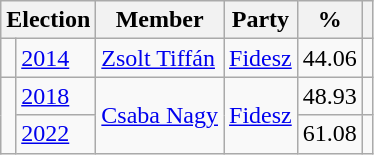<table class=wikitable>
<tr>
<th colspan=2>Election</th>
<th>Member</th>
<th>Party</th>
<th>%</th>
<th></th>
</tr>
<tr>
<td bgcolor=></td>
<td><a href='#'>2014</a></td>
<td><a href='#'>Zsolt Tiffán</a></td>
<td><a href='#'>Fidesz</a></td>
<td align=right>44.06</td>
<td align=center></td>
</tr>
<tr>
<td rowspan=2 bgcolor=></td>
<td><a href='#'>2018</a></td>
<td rowspan=2><a href='#'>Csaba Nagy</a></td>
<td rowspan=2><a href='#'>Fidesz</a></td>
<td align=right>48.93</td>
<td align=center></td>
</tr>
<tr>
<td><a href='#'>2022</a></td>
<td align=right>61.08</td>
<td align=center></td>
</tr>
</table>
